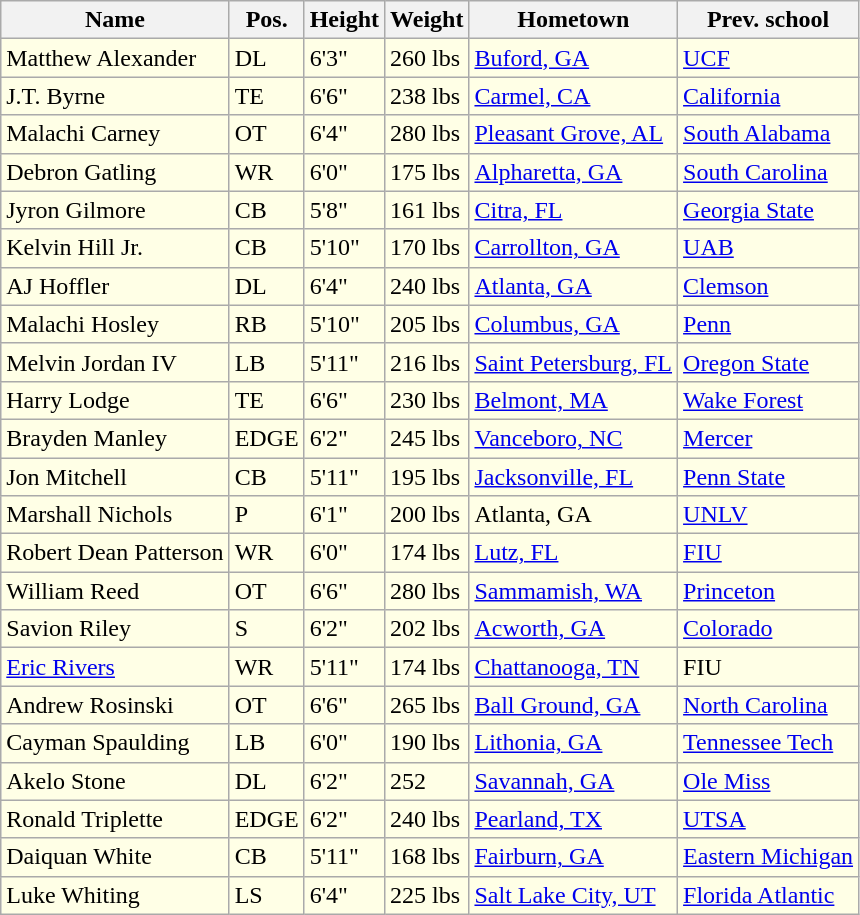<table class="wikitable sortable">
<tr>
<th>Name</th>
<th>Pos.</th>
<th>Height</th>
<th>Weight</th>
<th>Hometown</th>
<th>Prev. school</th>
</tr>
<tr style="background:#FFFFE6;">
<td>Matthew Alexander</td>
<td>DL</td>
<td>6'3"</td>
<td>260 lbs</td>
<td><a href='#'>Buford, GA</a></td>
<td><a href='#'>UCF</a></td>
</tr>
<tr style="background:#FFFFE6;">
<td>J.T. Byrne</td>
<td>TE</td>
<td>6'6"</td>
<td>238 lbs</td>
<td><a href='#'>Carmel, CA</a></td>
<td><a href='#'>California</a></td>
</tr>
<tr style="background:#FFFFE6;">
<td>Malachi Carney</td>
<td>OT</td>
<td>6'4"</td>
<td>280 lbs</td>
<td><a href='#'>Pleasant Grove, AL</a></td>
<td><a href='#'>South Alabama</a></td>
</tr>
<tr style="background:#FFFFE6;">
<td>Debron Gatling</td>
<td>WR</td>
<td>6'0"</td>
<td>175 lbs</td>
<td><a href='#'>Alpharetta, GA</a></td>
<td><a href='#'>South Carolina</a></td>
</tr>
<tr style="background:#FFFFE6;">
<td>Jyron Gilmore</td>
<td>CB</td>
<td>5'8"</td>
<td>161 lbs</td>
<td><a href='#'>Citra, FL</a></td>
<td><a href='#'>Georgia State</a></td>
</tr>
<tr style="background:#FFFFE6;">
<td>Kelvin Hill Jr.</td>
<td>CB</td>
<td>5'10"</td>
<td>170 lbs</td>
<td><a href='#'>Carrollton, GA</a></td>
<td><a href='#'>UAB</a></td>
</tr>
<tr style="background:#FFFFE6;">
<td>AJ Hoffler</td>
<td>DL</td>
<td>6'4"</td>
<td>240 lbs</td>
<td><a href='#'>Atlanta, GA</a></td>
<td><a href='#'>Clemson</a></td>
</tr>
<tr style="background:#FFFFE6;">
<td>Malachi Hosley</td>
<td>RB</td>
<td>5'10"</td>
<td>205 lbs</td>
<td><a href='#'>Columbus, GA</a></td>
<td><a href='#'>Penn</a></td>
</tr>
<tr style="background:#FFFFE6;">
<td>Melvin Jordan IV</td>
<td>LB</td>
<td>5'11"</td>
<td>216 lbs</td>
<td><a href='#'>Saint Petersburg, FL</a></td>
<td><a href='#'>Oregon State</a></td>
</tr>
<tr style="background:#FFFFE6;">
<td>Harry Lodge</td>
<td>TE</td>
<td>6'6"</td>
<td>230 lbs</td>
<td><a href='#'>Belmont, MA</a></td>
<td><a href='#'>Wake Forest</a></td>
</tr>
<tr style="background:#FFFFE6;">
<td>Brayden Manley</td>
<td>EDGE</td>
<td>6'2"</td>
<td>245 lbs</td>
<td><a href='#'>Vanceboro, NC</a></td>
<td><a href='#'>Mercer</a></td>
</tr>
<tr style="background:#FFFFE6;">
<td>Jon Mitchell</td>
<td>CB</td>
<td>5'11"</td>
<td>195 lbs</td>
<td><a href='#'>Jacksonville, FL</a></td>
<td><a href='#'>Penn State</a></td>
</tr>
<tr style="background:#FFFFE6;">
<td>Marshall Nichols</td>
<td>P</td>
<td>6'1"</td>
<td>200 lbs</td>
<td>Atlanta, GA</td>
<td><a href='#'>UNLV</a></td>
</tr>
<tr style="background:#FFFFE6;">
<td>Robert Dean Patterson</td>
<td>WR</td>
<td>6'0"</td>
<td>174 lbs</td>
<td><a href='#'>Lutz, FL</a></td>
<td><a href='#'>FIU</a></td>
</tr>
<tr style="background:#FFFFE6;">
<td>William Reed</td>
<td>OT</td>
<td>6'6"</td>
<td>280 lbs</td>
<td><a href='#'>Sammamish, WA</a></td>
<td><a href='#'>Princeton</a></td>
</tr>
<tr style="background:#FFFFE6;">
<td>Savion Riley</td>
<td>S</td>
<td>6'2"</td>
<td>202 lbs</td>
<td><a href='#'>Acworth, GA</a></td>
<td><a href='#'>Colorado</a></td>
</tr>
<tr style="background:#FFFFE6;">
<td><a href='#'>Eric Rivers</a></td>
<td>WR</td>
<td>5'11"</td>
<td>174 lbs</td>
<td><a href='#'>Chattanooga, TN</a></td>
<td>FIU</td>
</tr>
<tr style="background:#FFFFE6;">
<td>Andrew Rosinski</td>
<td>OT</td>
<td>6'6"</td>
<td>265 lbs</td>
<td><a href='#'>Ball Ground, GA</a></td>
<td><a href='#'>North Carolina</a></td>
</tr>
<tr style="background:#FFFFE6;">
<td>Cayman Spaulding</td>
<td>LB</td>
<td>6'0"</td>
<td>190 lbs</td>
<td><a href='#'>Lithonia, GA</a></td>
<td><a href='#'>Tennessee Tech</a></td>
</tr>
<tr style="background:#FFFFE6;">
<td>Akelo Stone</td>
<td>DL</td>
<td>6'2"</td>
<td>252</td>
<td><a href='#'>Savannah, GA</a></td>
<td><a href='#'>Ole Miss</a></td>
</tr>
<tr style="background:#FFFFE6;">
<td>Ronald Triplette</td>
<td>EDGE</td>
<td>6'2"</td>
<td>240 lbs</td>
<td><a href='#'>Pearland, TX</a></td>
<td><a href='#'>UTSA</a></td>
</tr>
<tr style="background:#FFFFE6;">
<td>Daiquan White</td>
<td>CB</td>
<td>5'11"</td>
<td>168 lbs</td>
<td><a href='#'>Fairburn, GA</a></td>
<td><a href='#'>Eastern Michigan</a></td>
</tr>
<tr style="background:#FFFFE6;">
<td>Luke Whiting</td>
<td>LS</td>
<td>6'4"</td>
<td>225 lbs</td>
<td><a href='#'>Salt Lake City, UT</a></td>
<td><a href='#'>Florida Atlantic</a></td>
</tr>
</table>
